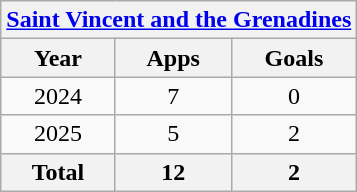<table class="wikitable" style="text-align:center">
<tr>
<th colspan=3><a href='#'>Saint Vincent and the Grenadines</a></th>
</tr>
<tr>
<th>Year</th>
<th>Apps</th>
<th>Goals</th>
</tr>
<tr>
<td>2024</td>
<td>7</td>
<td>0</td>
</tr>
<tr>
<td>2025</td>
<td>5</td>
<td>2</td>
</tr>
<tr>
<th>Total</th>
<th>12</th>
<th>2</th>
</tr>
</table>
